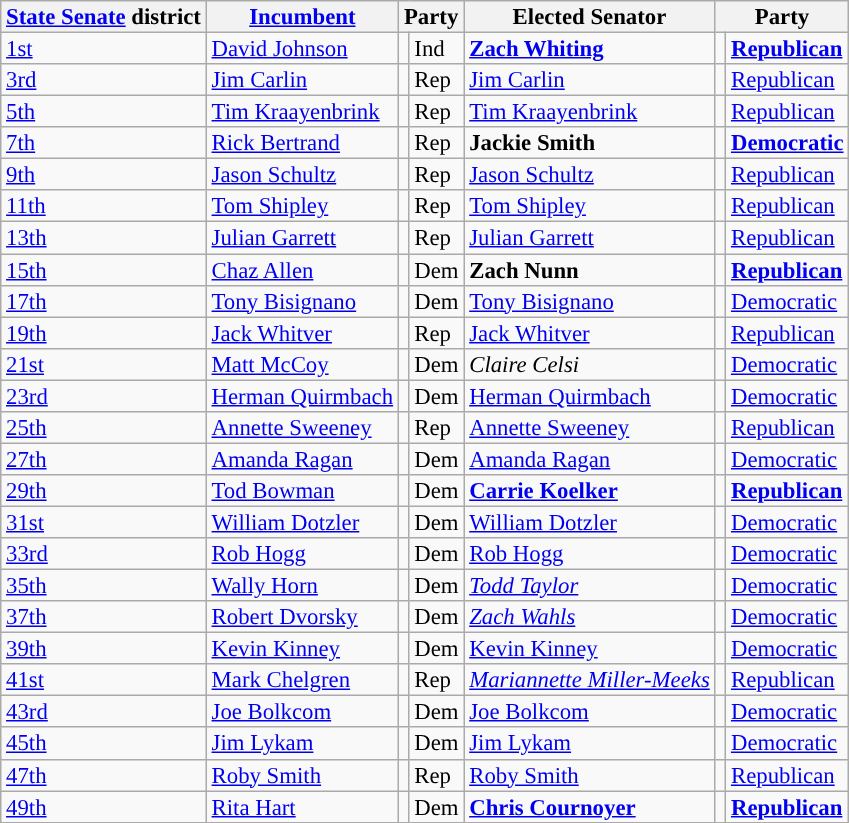<table class="sortable wikitable" style="font-size:95%;line-height:14px;">
<tr>
<th class="unsortable"><a href='#'>State Senate</a> district</th>
<th class="unsortable"><a href='#'>Incumbent</a></th>
<th colspan="2">Party</th>
<th class="unsortable">Elected Senator</th>
<th colspan="2">Party</th>
</tr>
<tr>
<td><a href='#'>1st</a></td>
<td><a href='#'>David Johnson</a></td>
<td style="background:"></td>
<td>Ind</td>
<td><strong><a href='#'>Zach Whiting</a></strong></td>
<td style="background:"></td>
<td><strong><a href='#'>Republican</a></strong></td>
</tr>
<tr>
<td><a href='#'>3rd</a></td>
<td><a href='#'>Jim Carlin</a></td>
<td style="background:"></td>
<td>Rep</td>
<td><a href='#'>Jim Carlin</a></td>
<td style="background:"></td>
<td><a href='#'>Republican</a></td>
</tr>
<tr>
<td><a href='#'>5th</a></td>
<td><a href='#'>Tim Kraayenbrink</a></td>
<td style="background:"></td>
<td>Rep</td>
<td><a href='#'>Tim Kraayenbrink</a></td>
<td style="background:"></td>
<td><a href='#'>Republican</a></td>
</tr>
<tr>
<td><a href='#'>7th</a></td>
<td><a href='#'>Rick Bertrand</a></td>
<td style="background:"></td>
<td>Rep</td>
<td><strong>Jackie Smith</strong></td>
<td style="background:"></td>
<td><strong><a href='#'>Democratic</a></strong></td>
</tr>
<tr>
<td><a href='#'>9th</a></td>
<td><a href='#'>Jason Schultz</a></td>
<td style="background:"></td>
<td>Rep</td>
<td><a href='#'>Jason Schultz</a></td>
<td style="background:"></td>
<td><a href='#'>Republican</a></td>
</tr>
<tr>
<td><a href='#'>11th</a></td>
<td><a href='#'>Tom Shipley</a></td>
<td style="background:"></td>
<td>Rep</td>
<td><a href='#'>Tom Shipley</a></td>
<td style="background:"></td>
<td><a href='#'>Republican</a></td>
</tr>
<tr>
<td><a href='#'>13th</a></td>
<td><a href='#'>Julian Garrett</a></td>
<td style="background:"></td>
<td>Rep</td>
<td><a href='#'>Julian Garrett</a></td>
<td style="background:"></td>
<td><a href='#'>Republican</a></td>
</tr>
<tr>
<td><a href='#'>15th</a></td>
<td><a href='#'>Chaz Allen</a></td>
<td style="background:"></td>
<td>Dem</td>
<td><strong>Zach Nunn</strong></td>
<td style="background:"></td>
<td><strong><a href='#'>Republican</a></strong></td>
</tr>
<tr>
<td><a href='#'>17th</a></td>
<td><a href='#'>Tony Bisignano</a></td>
<td style="background:"></td>
<td>Dem</td>
<td><a href='#'>Tony Bisignano</a></td>
<td style="background:"></td>
<td><a href='#'>Democratic</a></td>
</tr>
<tr>
<td><a href='#'>19th</a></td>
<td><a href='#'>Jack Whitver</a></td>
<td style="background:"></td>
<td>Rep</td>
<td><a href='#'>Jack Whitver</a></td>
<td style="background:"></td>
<td><a href='#'>Republican</a></td>
</tr>
<tr>
<td><a href='#'>21st</a></td>
<td><a href='#'>Matt McCoy</a></td>
<td style="background:"></td>
<td>Dem</td>
<td><em>Claire Celsi</em></td>
<td style="background:"></td>
<td><a href='#'>Democratic</a></td>
</tr>
<tr>
<td><a href='#'>23rd</a></td>
<td><a href='#'>Herman Quirmbach</a></td>
<td style="background:"></td>
<td>Dem</td>
<td><a href='#'>Herman Quirmbach</a></td>
<td style="background:"></td>
<td><a href='#'>Democratic</a></td>
</tr>
<tr>
<td><a href='#'>25th</a></td>
<td><a href='#'>Annette Sweeney</a></td>
<td style="background:"></td>
<td>Rep</td>
<td><a href='#'>Annette Sweeney</a></td>
<td style="background:"></td>
<td><a href='#'>Republican</a></td>
</tr>
<tr>
<td><a href='#'>27th</a></td>
<td><a href='#'>Amanda Ragan</a></td>
<td style="background:"></td>
<td>Dem</td>
<td><a href='#'>Amanda Ragan</a></td>
<td style="background:"></td>
<td><a href='#'>Democratic</a></td>
</tr>
<tr>
<td><a href='#'>29th</a></td>
<td><a href='#'>Tod Bowman</a></td>
<td style="background:"></td>
<td>Dem</td>
<td><strong><a href='#'>Carrie Koelker</a></strong></td>
<td style="background:"></td>
<td><strong><a href='#'>Republican</a></strong></td>
</tr>
<tr>
<td><a href='#'>31st</a></td>
<td><a href='#'>William Dotzler</a></td>
<td style="background:"></td>
<td>Dem</td>
<td><a href='#'>William Dotzler</a></td>
<td style="background:"></td>
<td><a href='#'>Democratic</a></td>
</tr>
<tr>
<td><a href='#'>33rd</a></td>
<td><a href='#'>Rob Hogg</a></td>
<td style="background:"></td>
<td>Dem</td>
<td><a href='#'>Rob Hogg</a></td>
<td style="background:"></td>
<td><a href='#'>Democratic</a></td>
</tr>
<tr>
<td><a href='#'>35th</a></td>
<td><a href='#'>Wally Horn</a></td>
<td style="background:"></td>
<td>Dem</td>
<td><em><a href='#'>Todd Taylor</a></em></td>
<td style="background:"></td>
<td><a href='#'>Democratic</a></td>
</tr>
<tr>
<td><a href='#'>37th</a></td>
<td><a href='#'>Robert Dvorsky</a></td>
<td style="background:"></td>
<td>Dem</td>
<td><em><a href='#'>Zach Wahls</a></em></td>
<td style="background:"></td>
<td><a href='#'>Democratic</a></td>
</tr>
<tr>
<td><a href='#'>39th</a></td>
<td><a href='#'>Kevin Kinney</a></td>
<td style="background:"></td>
<td>Dem</td>
<td><a href='#'>Kevin Kinney</a></td>
<td style="background:"></td>
<td><a href='#'>Democratic</a></td>
</tr>
<tr>
<td><a href='#'>41st</a></td>
<td><a href='#'>Mark Chelgren</a></td>
<td style="background:"></td>
<td>Rep</td>
<td><em><a href='#'>Mariannette Miller-Meeks</a></em></td>
<td style="background:"></td>
<td><a href='#'>Republican</a></td>
</tr>
<tr>
<td><a href='#'>43rd</a></td>
<td><a href='#'>Joe Bolkcom</a></td>
<td style="background:"></td>
<td>Dem</td>
<td><a href='#'>Joe Bolkcom</a></td>
<td style="background:"></td>
<td><a href='#'>Democratic</a></td>
</tr>
<tr>
<td><a href='#'>45th</a></td>
<td><a href='#'>Jim Lykam</a></td>
<td style="background:"></td>
<td>Dem</td>
<td><a href='#'>Jim Lykam</a></td>
<td style="background:"></td>
<td><a href='#'>Democratic</a></td>
</tr>
<tr>
<td><a href='#'>47th</a></td>
<td><a href='#'>Roby Smith</a></td>
<td style="background:"></td>
<td>Rep</td>
<td><a href='#'>Roby Smith</a></td>
<td style="background:"></td>
<td><a href='#'>Republican</a></td>
</tr>
<tr>
<td><a href='#'>49th</a></td>
<td><a href='#'>Rita Hart</a></td>
<td style="background:"></td>
<td>Dem</td>
<td><strong><a href='#'>Chris Cournoyer</a></strong></td>
<td style="background:"></td>
<td><strong><a href='#'>Republican</a></strong></td>
</tr>
<tr>
</tr>
</table>
